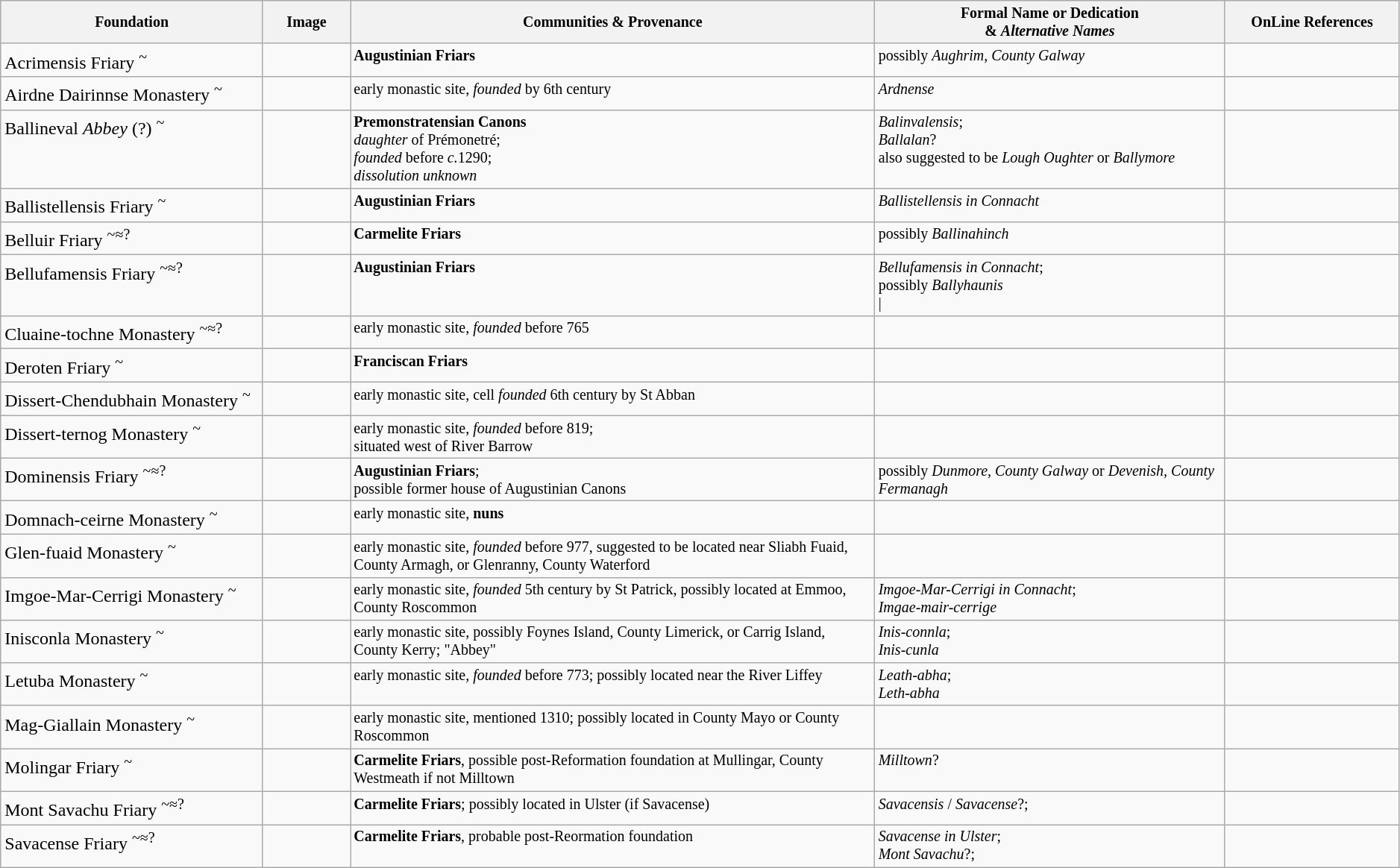<table class="wikitable" style="width:99%; font-size:smaller">
<tr>
<th width = 15%>Foundation</th>
<th width = 5%>Image</th>
<th width = 30%>Communities & Provenance</th>
<th width = 20%>Formal Name or Dedication <br>& <em>Alternative Names</em></th>
<th width = 10%>OnLine References</th>
</tr>
<tr valign=top>
<td style="font-size:larger">Acrimensis Friary <sup>~</sup></td>
<td></td>
<td><strong>Augustinian Friars</strong></td>
<td>possibly <em>Aughrim, County Galway</em></td>
<td></td>
</tr>
<tr valign=top>
<td style="font-size:larger">Airdne Dairinnse Monastery <sup>~</sup></td>
<td></td>
<td>early monastic site, <em>founded</em> by 6th century</td>
<td><em>Ardnense</em></td>
<td></td>
</tr>
<tr valign=top>
<td style="font-size:larger">Ballineval <em>Abbey</em> (?) <sup>~</sup></td>
<td></td>
<td><strong>Premonstratensian Canons</strong><br><em>daughter</em> of Prémonetré;<br><em>founded</em> before <em>c.</em>1290;<br><em>dissolution unknown</em></td>
<td><em>Balinvalensis</em>;<br><em>Ballalan</em>?<br>also suggested to be <em>Lough Oughter</em> or <em>Ballymore</em></td>
<td></td>
</tr>
<tr valign=top>
<td style="font-size:larger">Ballistellensis Friary <sup>~</sup></td>
<td></td>
<td><strong>Augustinian Friars</strong></td>
<td><em>Ballistellensis in Connacht</em></td>
<td></td>
</tr>
<tr valign=top>
<td style="font-size:larger">Belluir Friary <sup>~≈?</sup></td>
<td></td>
<td><strong>Carmelite Friars</strong></td>
<td>possibly <em>Ballinahinch</em></td>
<td></td>
</tr>
<tr valign=top>
<td style="font-size:larger">Bellufamensis Friary <sup>~≈?</sup></td>
<td></td>
<td><strong>Augustinian Friars</strong></td>
<td><em>Bellufamensis in Connacht</em>;<br>possibly <em>Ballyhaunis</em><br><noinclude>|</noinclude></td>
</tr>
<tr valign=top>
<td style="font-size:larger">Cluaine-tochne Monastery <sup>~≈?</sup></td>
<td></td>
<td>early monastic site, <em>founded</em> before 765</td>
<td></td>
<td></td>
</tr>
<tr valign=top>
<td style="font-size:larger">Deroten Friary <sup>~</sup></td>
<td></td>
<td><strong>Franciscan Friars</strong></td>
<td></td>
<td></td>
</tr>
<tr valign=top>
<td style="font-size:larger">Dissert-Chendubhain Monastery <sup>~</sup></td>
<td></td>
<td>early monastic site, cell <em>founded</em> 6th century by St Abban</td>
<td></td>
<td></td>
</tr>
<tr valign=top>
<td style="font-size:larger">Dissert-ternog Monastery <sup>~</sup></td>
<td></td>
<td>early monastic site, <em>founded</em> before 819;<br>situated west of River Barrow</td>
<td></td>
<td></td>
</tr>
<tr valign=top>
<td style="font-size:larger">Dominensis Friary <sup>~≈?</sup></td>
<td></td>
<td><strong>Augustinian Friars</strong>;<br>possible former house of Augustinian Canons</td>
<td>possibly <em>Dunmore, County Galway</em> or <em>Devenish, County Fermanagh</em></td>
<td></td>
</tr>
<tr valign=top>
<td style="font-size:larger">Domnach-ceirne Monastery <sup>~</sup></td>
<td></td>
<td>early monastic site, <strong>nuns</strong></td>
<td></td>
<td></td>
</tr>
<tr valign=top>
<td style="font-size:larger">Glen-fuaid Monastery <sup>~</sup></td>
<td></td>
<td>early monastic site, <em>founded</em> before 977, suggested to be located near Sliabh Fuaid, County Armagh, or Glenranny, County Waterford</td>
<td></td>
<td></td>
</tr>
<tr valign=top>
<td style="font-size:larger">Imgoe-Mar-Cerrigi Monastery <sup>~</sup></td>
<td></td>
<td>early monastic site, <em>founded</em> 5th century by St Patrick, possibly located at Emmoo, County Roscommon</td>
<td><em>Imgoe-Mar-Cerrigi in Connacht</em>;<br><em>Imgae-mair-cerrige</em></td>
<td></td>
</tr>
<tr valign=top>
<td style="font-size:larger">Inisconla Monastery <sup>~</sup></td>
<td></td>
<td>early monastic site, possibly Foynes Island, County Limerick, or Carrig Island, County Kerry; "Abbey"</td>
<td><em>Inis-connla</em>;<br><em>Inis-cunla</em></td>
<td></td>
</tr>
<tr valign=top>
<td style="font-size:larger">Letuba Monastery <sup>~</sup></td>
<td></td>
<td>early monastic site, <em>founded</em> before 773; possibly located near the River Liffey</td>
<td><em>Leath-abha</em>;<br><em>Leth-abha</em></td>
<td></td>
</tr>
<tr valign=top>
<td style="font-size:larger">Mag-Giallain Monastery <sup>~</sup></td>
<td></td>
<td>early monastic site, mentioned 1310; possibly located in County Mayo or County Roscommon</td>
<td></td>
<td></td>
</tr>
<tr valign=top>
<td style="font-size:larger">Molingar Friary <sup>~</sup></td>
<td></td>
<td><strong>Carmelite Friars</strong>, possible post-Reformation foundation at Mullingar, County Westmeath if not Milltown</td>
<td><em>Milltown</em>?</td>
<td></td>
</tr>
<tr valign=top>
<td style="font-size:larger">Mont Savachu Friary <sup>~≈?</sup></td>
<td></td>
<td><strong>Carmelite Friars</strong>; possibly located in Ulster (if Savacense)</td>
<td><em>Savacensis</em> / <em>Savacense</em>?;</td>
<td></td>
</tr>
<tr valign=top>
<td style="font-size:larger">Savacense Friary <sup>~≈?</sup></td>
<td></td>
<td><strong>Carmelite Friars</strong>, probable post-Reormation foundation</td>
<td><em>Savacense in Ulster</em>;<br><em>Mont Savachu</em>?;</td>
<td></td>
</tr>
</table>
